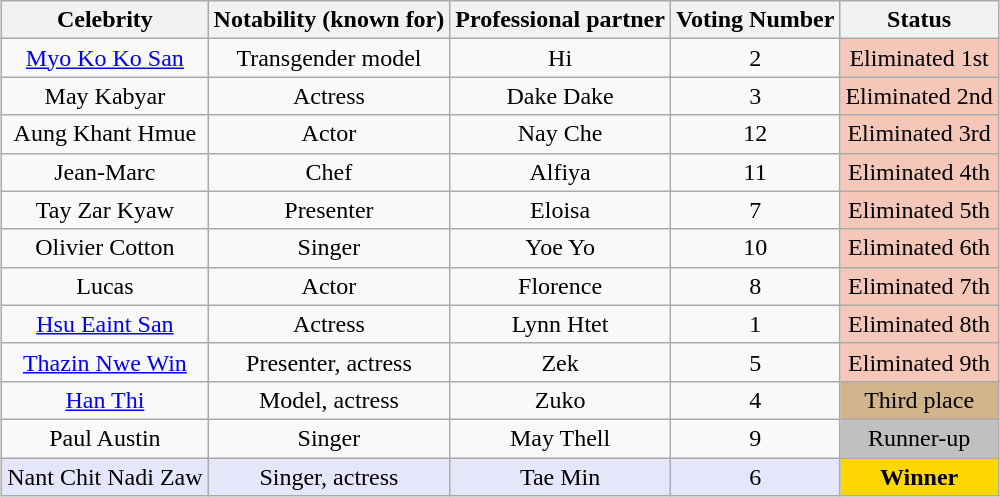<table class= "wikitable sortable" style="text-align: center; margin:auto; align: center">
<tr>
<th>Celebrity</th>
<th>Notability (known for)</th>
<th>Professional partner</th>
<th>Voting Number</th>
<th>Status</th>
</tr>
<tr>
<td><a href='#'>Myo Ko Ko San</a></td>
<td>Transgender model</td>
<td>Hi</td>
<td>2</td>
<td bgcolor="#F4C7B8">Eliminated 1st</td>
</tr>
<tr>
<td>May Kabyar</td>
<td>Actress</td>
<td>Dake Dake</td>
<td>3</td>
<td bgcolor="#F4C7B8">Eliminated 2nd</td>
</tr>
<tr>
<td>Aung Khant Hmue</td>
<td>Actor</td>
<td>Nay Che</td>
<td>12</td>
<td bgcolor="#F4C7B8">Eliminated 3rd</td>
</tr>
<tr>
<td>Jean-Marc</td>
<td>Chef</td>
<td>Alfiya</td>
<td>11</td>
<td bgcolor="#F4C7B8">Eliminated 4th</td>
</tr>
<tr>
<td>Tay Zar Kyaw</td>
<td>Presenter</td>
<td>Eloisa</td>
<td>7</td>
<td bgcolor="#F4C7B8">Eliminated 5th</td>
</tr>
<tr>
<td>Olivier Cotton</td>
<td>Singer</td>
<td>Yoe Yo</td>
<td>10</td>
<td bgcolor="#F4C7B8">Eliminated 6th</td>
</tr>
<tr>
<td>Lucas</td>
<td>Actor</td>
<td>Florence</td>
<td>8</td>
<td bgcolor="#F4C7B8">Eliminated 7th</td>
</tr>
<tr>
<td><a href='#'>Hsu Eaint San</a></td>
<td>Actress</td>
<td>Lynn Htet</td>
<td>1</td>
<td bgcolor="#F4C7B8">Eliminated 8th</td>
</tr>
<tr>
<td><a href='#'>Thazin Nwe Win</a></td>
<td>Presenter, actress</td>
<td>Zek</td>
<td>5</td>
<td bgcolor="#F4C7B8">Eliminated 9th</td>
</tr>
<tr>
<td><a href='#'>Han Thi</a></td>
<td>Model, actress</td>
<td>Zuko</td>
<td>4</td>
<td bgcolor="tan">Third place</td>
</tr>
<tr>
<td>Paul Austin</td>
<td>Singer</td>
<td>May Thell</td>
<td>9</td>
<td bgcolor="silver">Runner-up</td>
</tr>
<tr>
<td bgcolor="lavender">Nant Chit Nadi Zaw</td>
<td bgcolor="lavender">Singer, actress</td>
<td bgcolor="lavender">Tae Min</td>
<td bgcolor="lavender">6</td>
<td bgcolor="gold"><strong>Winner</strong></td>
</tr>
</table>
